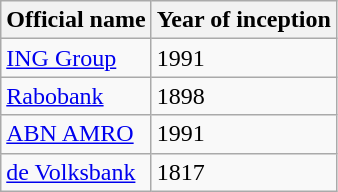<table class="wikitable">
<tr>
<th>Official name</th>
<th>Year of inception</th>
</tr>
<tr>
<td><a href='#'>ING Group</a></td>
<td>1991</td>
</tr>
<tr>
<td><a href='#'>Rabobank</a></td>
<td>1898</td>
</tr>
<tr>
<td><a href='#'>ABN AMRO</a></td>
<td>1991</td>
</tr>
<tr>
<td><a href='#'>de Volksbank</a></td>
<td>1817</td>
</tr>
</table>
